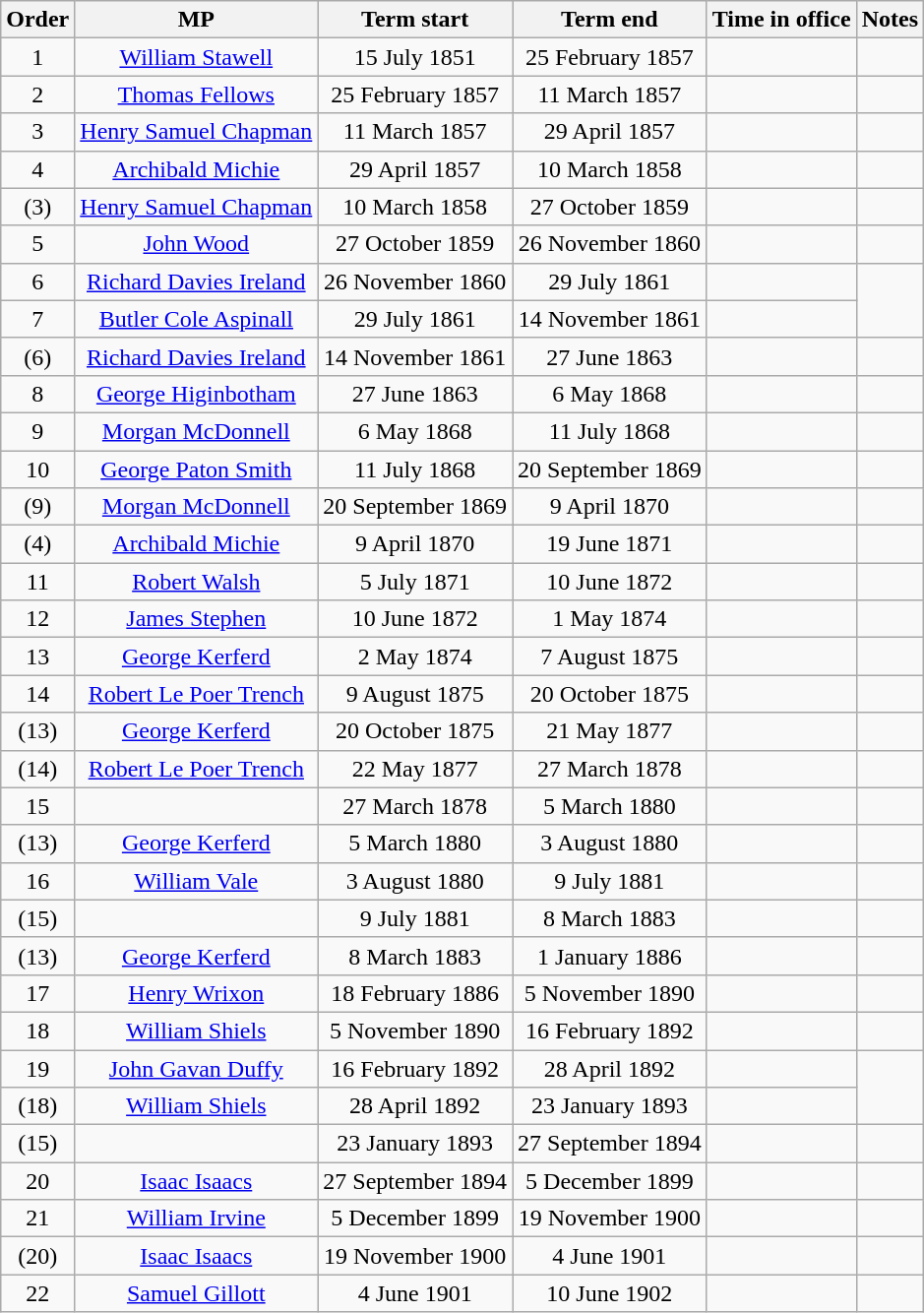<table class="wikitable sortable" style="text-align:center">
<tr>
<th>Order</th>
<th>MP</th>
<th>Term start</th>
<th>Term end</th>
<th>Time in office</th>
<th>Notes</th>
</tr>
<tr>
<td>1</td>
<td><a href='#'>William Stawell</a> </td>
<td>15 July 1851</td>
<td>25 February 1857</td>
<td></td>
<td></td>
</tr>
<tr>
<td>2</td>
<td><a href='#'>Thomas Fellows</a> </td>
<td>25 February 1857</td>
<td>11 March 1857</td>
<td></td>
<td></td>
</tr>
<tr>
<td>3</td>
<td><a href='#'>Henry Samuel Chapman</a></td>
<td>11 March 1857</td>
<td>29 April 1857</td>
<td></td>
<td></td>
</tr>
<tr>
<td>4</td>
<td><a href='#'>Archibald Michie</a> </td>
<td>29 April 1857</td>
<td>10 March 1858</td>
<td></td>
<td></td>
</tr>
<tr>
<td>(3)</td>
<td><a href='#'>Henry Samuel Chapman</a> </td>
<td>10 March 1858</td>
<td>27 October 1859</td>
<td></td>
<td></td>
</tr>
<tr>
<td>5</td>
<td><a href='#'>John Wood</a> </td>
<td>27 October 1859</td>
<td>26 November 1860</td>
<td></td>
<td></td>
</tr>
<tr>
<td>6</td>
<td><a href='#'>Richard Davies Ireland</a> </td>
<td>26 November 1860</td>
<td>29 July 1861</td>
<td></td>
<td rowspan="2"></td>
</tr>
<tr>
<td>7</td>
<td><a href='#'>Butler Cole Aspinall</a> </td>
<td>29 July 1861</td>
<td>14 November 1861</td>
<td></td>
</tr>
<tr>
<td>(6)</td>
<td><a href='#'>Richard Davies Ireland</a> </td>
<td>14 November 1861</td>
<td>27 June 1863</td>
<td></td>
<td></td>
</tr>
<tr>
<td>8</td>
<td><a href='#'>George Higinbotham</a> </td>
<td>27 June 1863</td>
<td>6 May 1868</td>
<td></td>
<td></td>
</tr>
<tr>
<td>9</td>
<td><a href='#'>Morgan McDonnell</a> </td>
<td>6 May 1868</td>
<td>11 July 1868</td>
<td></td>
<td></td>
</tr>
<tr>
<td>10</td>
<td><a href='#'>George Paton Smith</a> </td>
<td>11 July 1868</td>
<td>20 September 1869</td>
<td></td>
<td></td>
</tr>
<tr>
<td>(9)</td>
<td><a href='#'>Morgan McDonnell</a> </td>
<td>20 September 1869</td>
<td>9 April 1870</td>
<td></td>
<td></td>
</tr>
<tr>
<td>(4)</td>
<td><a href='#'>Archibald Michie</a> </td>
<td>9 April 1870</td>
<td>19 June 1871</td>
<td></td>
<td></td>
</tr>
<tr>
<td>11</td>
<td><a href='#'>Robert Walsh</a> </td>
<td>5 July 1871</td>
<td>10 June 1872</td>
<td></td>
<td></td>
</tr>
<tr>
<td>12</td>
<td><a href='#'>James Stephen</a> </td>
<td>10 June 1872</td>
<td>1 May 1874</td>
<td></td>
<td></td>
</tr>
<tr>
<td>13</td>
<td><a href='#'>George Kerferd</a> </td>
<td>2 May 1874</td>
<td>7 August 1875</td>
<td></td>
<td></td>
</tr>
<tr>
<td>14</td>
<td><a href='#'>Robert Le Poer Trench</a></td>
<td>9 August 1875</td>
<td>20 October 1875</td>
<td></td>
<td></td>
</tr>
<tr>
<td>(13)</td>
<td><a href='#'>George Kerferd</a> </td>
<td>20 October 1875</td>
<td>21 May 1877</td>
<td></td>
<td></td>
</tr>
<tr>
<td>(14)</td>
<td><a href='#'>Robert Le Poer Trench</a></td>
<td>22 May 1877</td>
<td>27 March 1878</td>
<td></td>
<td></td>
</tr>
<tr>
<td>15</td>
<td> </td>
<td>27 March 1878</td>
<td>5 March 1880</td>
<td></td>
<td></td>
</tr>
<tr>
<td>(13)</td>
<td><a href='#'>George Kerferd</a> </td>
<td>5 March 1880</td>
<td>3 August 1880</td>
<td></td>
<td></td>
</tr>
<tr>
<td>16</td>
<td><a href='#'>William Vale</a> </td>
<td>3 August 1880</td>
<td>9 July 1881</td>
<td></td>
<td></td>
</tr>
<tr>
<td>(15)</td>
<td> </td>
<td>9 July 1881</td>
<td>8 March 1883</td>
<td></td>
<td></td>
</tr>
<tr>
<td>(13)</td>
<td><a href='#'>George Kerferd</a> </td>
<td>8 March 1883</td>
<td>1 January 1886</td>
<td></td>
<td></td>
</tr>
<tr>
<td>17</td>
<td><a href='#'>Henry Wrixon</a> </td>
<td>18 February 1886</td>
<td>5 November 1890</td>
<td></td>
<td></td>
</tr>
<tr>
<td>18</td>
<td><a href='#'>William Shiels</a> </td>
<td>5 November 1890</td>
<td>16 February 1892</td>
<td></td>
<td></td>
</tr>
<tr>
<td>19</td>
<td><a href='#'>John Gavan Duffy</a> </td>
<td>16 February 1892</td>
<td>28 April 1892</td>
<td></td>
<td rowspan="2"></td>
</tr>
<tr>
<td>(18)</td>
<td><a href='#'>William Shiels</a> </td>
<td>28 April 1892</td>
<td>23 January 1893</td>
<td></td>
</tr>
<tr>
<td>(15)</td>
<td> </td>
<td>23 January 1893</td>
<td>27 September 1894</td>
<td></td>
<td></td>
</tr>
<tr>
<td>20</td>
<td><a href='#'>Isaac Isaacs</a> </td>
<td>27 September 1894</td>
<td>5 December 1899</td>
<td></td>
<td></td>
</tr>
<tr>
<td>21</td>
<td><a href='#'>William Irvine</a> </td>
<td>5 December 1899</td>
<td>19 November 1900</td>
<td></td>
<td></td>
</tr>
<tr>
<td>(20)</td>
<td><a href='#'>Isaac Isaacs</a> </td>
<td>19 November 1900</td>
<td>4 June 1901</td>
<td></td>
<td></td>
</tr>
<tr>
<td>22</td>
<td><a href='#'>Samuel Gillott</a> </td>
<td>4 June 1901</td>
<td>10 June 1902</td>
<td></td>
<td></td>
</tr>
</table>
